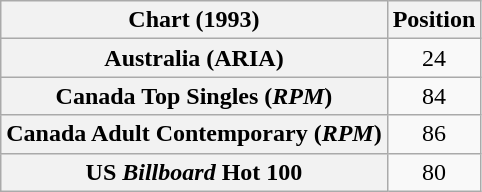<table class="wikitable sortable plainrowheaders" style="text-align:center">
<tr>
<th scope="col">Chart (1993)</th>
<th scope="col">Position</th>
</tr>
<tr>
<th scope="row">Australia (ARIA)</th>
<td>24</td>
</tr>
<tr>
<th scope="row">Canada Top Singles (<em>RPM</em>)</th>
<td>84</td>
</tr>
<tr>
<th scope="row">Canada Adult Contemporary (<em>RPM</em>)</th>
<td>86</td>
</tr>
<tr>
<th scope="row">US <em>Billboard</em> Hot 100</th>
<td>80</td>
</tr>
</table>
